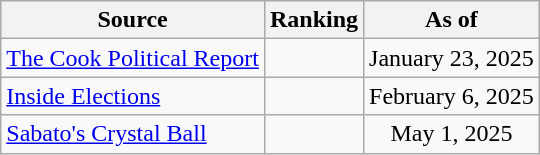<table class="wikitable" style=text-align:center>
<tr>
<th>Source</th>
<th>Ranking</th>
<th>As of</th>
</tr>
<tr>
<td align=left><a href='#'>The Cook Political Report</a></td>
<td></td>
<td>January 23, 2025</td>
</tr>
<tr>
<td align=left><a href='#'>Inside Elections</a></td>
<td></td>
<td>February 6, 2025</td>
</tr>
<tr>
<td align=left><a href='#'>Sabato's Crystal Ball</a></td>
<td></td>
<td>May 1, 2025</td>
</tr>
</table>
